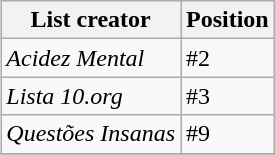<table class="wikitable collapsible collapsed" style="float:right; margin-left:1em; margin-right:0">
<tr>
<th>List creator</th>
<th>Position</th>
</tr>
<tr>
<td><em>Acidez Mental</em></td>
<td>#2</td>
</tr>
<tr>
<td><em>Lista 10.org</em></td>
<td>#3</td>
</tr>
<tr>
<td><em>Questões Insanas</em></td>
<td>#9</td>
</tr>
<tr>
</tr>
</table>
